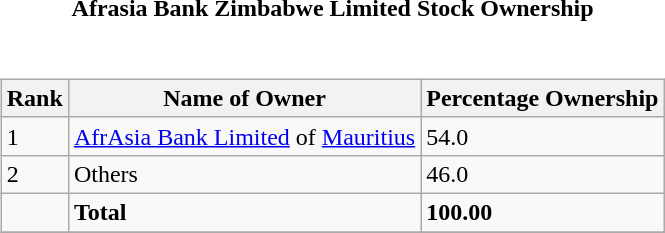<table style="font-size:100%;">
<tr>
<td width="100%" align="center"><strong>Afrasia Bank Zimbabwe Limited Stock Ownership</strong></td>
</tr>
<tr valign="top">
<td><br><table class="wikitable sortable" style="margin-left:auto;margin-right:auto">
<tr>
<th style="width:2em;">Rank</th>
<th>Name of Owner</th>
<th>Percentage Ownership</th>
</tr>
<tr>
<td>1</td>
<td><a href='#'>AfrAsia Bank Limited</a> of <a href='#'>Mauritius</a></td>
<td>54.0</td>
</tr>
<tr>
<td>2</td>
<td>Others</td>
<td>46.0</td>
</tr>
<tr>
<td></td>
<td><strong>Total</strong></td>
<td><strong>100.00</strong></td>
</tr>
<tr>
</tr>
</table>
</td>
</tr>
</table>
